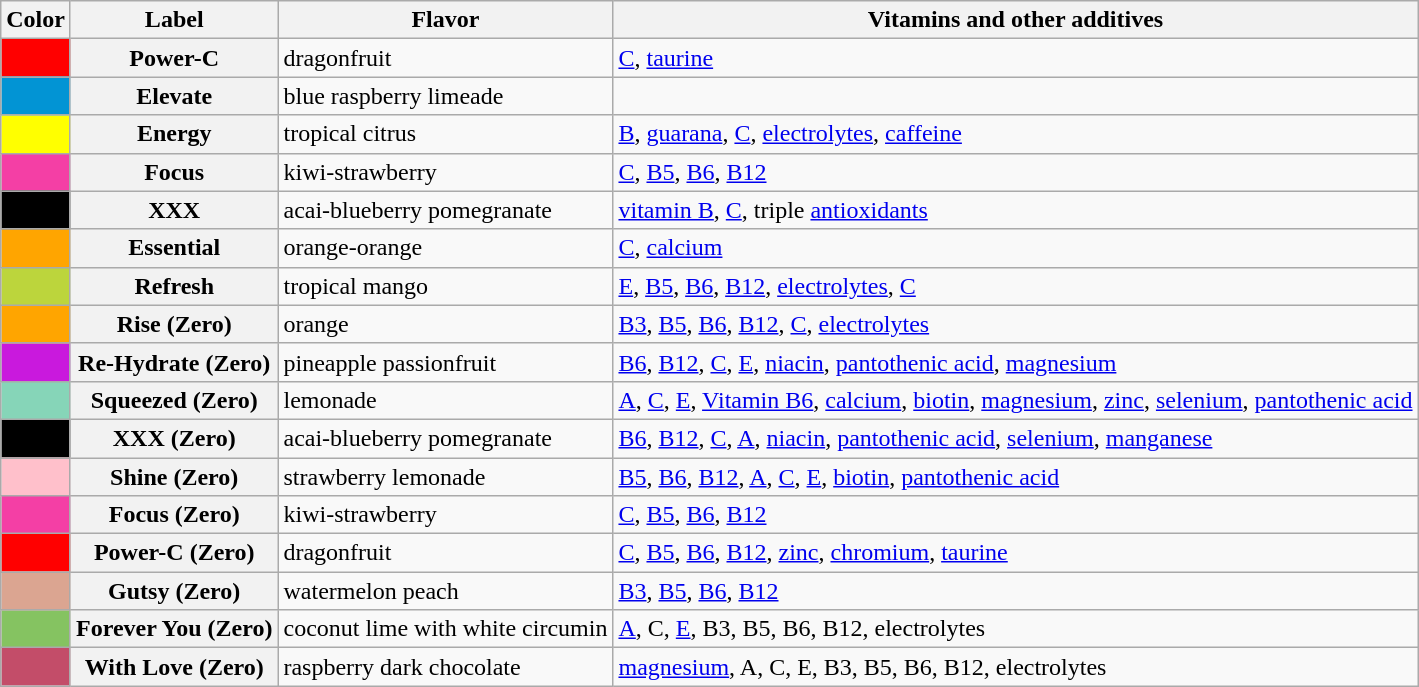<table class="wikitable plainrowheaders">
<tr>
<th scope=col>Color</th>
<th scope=col>Label</th>
<th scope=col>Flavor</th>
<th scope=col>Vitamins and other additives</th>
</tr>
<tr>
<td style=background-color:red></td>
<th scope=row>Power-C</th>
<td>dragonfruit</td>
<td><a href='#'>C</a>, <a href='#'>taurine</a></td>
</tr>
<tr>
<td style=background-color:#0294D4></td>
<th scope=row>Elevate</th>
<td>blue raspberry limeade</td>
<td></td>
</tr>
<tr>
<td style=background-color:yellow></td>
<th scope=row>Energy</th>
<td>tropical citrus</td>
<td><a href='#'>B</a>, <a href='#'>guarana</a>, <a href='#'>C</a>, <a href='#'>electrolytes</a>, <a href='#'>caffeine</a></td>
</tr>
<tr>
<td style=background-color:#F43FA5></td>
<th scope=row>Focus</th>
<td>kiwi-strawberry</td>
<td><a href='#'>C</a>, <a href='#'>B5</a>, <a href='#'>B6</a>, <a href='#'>B12</a></td>
</tr>
<tr>
<td style=background-color:black></td>
<th scope=row>XXX</th>
<td>acai-blueberry pomegranate</td>
<td><a href='#'>vitamin B</a>, <a href='#'>C</a>, triple <a href='#'>antioxidants</a></td>
</tr>
<tr>
<td style=background-color:orange></td>
<th scope=row>Essential</th>
<td>orange-orange</td>
<td><a href='#'>C</a>, <a href='#'>calcium</a></td>
</tr>
<tr>
<td style=background-color:#BCD53C></td>
<th scope=row>Refresh</th>
<td>tropical mango</td>
<td><a href='#'>E</a>, <a href='#'>B5</a>, <a href='#'>B6</a>, <a href='#'>B12</a>, <a href='#'>electrolytes</a>, <a href='#'>C</a></td>
</tr>
<tr>
<td style=background-color:orange></td>
<th scope=row>Rise (Zero)</th>
<td>orange</td>
<td><a href='#'>B3</a>, <a href='#'>B5</a>, <a href='#'>B6</a>, <a href='#'>B12</a>, <a href='#'>C</a>, <a href='#'>electrolytes</a></td>
</tr>
<tr>
<td style=background-color:#C919DD></td>
<th scope=row>Re-Hydrate (Zero)</th>
<td>pineapple passionfruit</td>
<td><a href='#'>B6</a>, <a href='#'>B12</a>, <a href='#'>C</a>, <a href='#'>E</a>, <a href='#'>niacin</a>, <a href='#'>pantothenic acid</a>, <a href='#'>magnesium</a></td>
</tr>
<tr>
<td style=background-color:#86D5B8></td>
<th scope=row>Squeezed (Zero)</th>
<td>lemonade</td>
<td><a href='#'>A</a>, <a href='#'>C</a>, <a href='#'>E</a>, <a href='#'>Vitamin B6</a>, <a href='#'>calcium</a>, <a href='#'>biotin</a>, <a href='#'>magnesium</a>, <a href='#'>zinc</a>, <a href='#'>selenium</a>, <a href='#'>pantothenic acid</a></td>
</tr>
<tr>
<td style=background-color:black></td>
<th scope=row>XXX (Zero)</th>
<td>acai-blueberry pomegranate</td>
<td><a href='#'>B6</a>, <a href='#'>B12</a>, <a href='#'>C</a>, <a href='#'>A</a>, <a href='#'>niacin</a>, <a href='#'>pantothenic acid</a>, <a href='#'>selenium</a>, <a href='#'>manganese</a></td>
</tr>
<tr>
<td style=background-color:pink></td>
<th scope=row>Shine (Zero)</th>
<td>strawberry lemonade</td>
<td><a href='#'>B5</a>, <a href='#'>B6</a>, <a href='#'>B12</a>, <a href='#'>A</a>, <a href='#'>C</a>, <a href='#'>E</a>, <a href='#'>biotin</a>, <a href='#'>pantothenic acid</a></td>
</tr>
<tr>
<td style=background-color:#F43FA5></td>
<th scope=row>Focus (Zero)</th>
<td>kiwi-strawberry</td>
<td><a href='#'>C</a>, <a href='#'>B5</a>, <a href='#'>B6</a>, <a href='#'>B12</a></td>
</tr>
<tr>
<td style=background-color:red></td>
<th scope=row>Power-C (Zero)</th>
<td>dragonfruit</td>
<td><a href='#'>C</a>, <a href='#'>B5</a>, <a href='#'>B6</a>, <a href='#'>B12</a>, <a href='#'>zinc</a>, <a href='#'>chromium</a>,  <a href='#'>taurine</a></td>
</tr>
<tr>
<td style=background-color:#dba591></td>
<th scope=row>Gutsy (Zero)</th>
<td>watermelon peach</td>
<td><a href='#'>B3</a>, <a href='#'>B5</a>, <a href='#'>B6</a>, <a href='#'>B12</a></td>
</tr>
<tr>
<td style=background-color:#85C361></td>
<th scope=row>Forever You (Zero)</th>
<td>coconut lime with white circumin</td>
<td><a href='#'>A</a>, C, <a href='#'>E</a>, B3, B5, B6, B12, electrolytes</td>
</tr>
<tr>
<td style=background-color:#C34D69></td>
<th scope=row>With Love (Zero)</th>
<td>raspberry dark chocolate</td>
<td><a href='#'>magnesium</a>, A, C, E, B3, B5, B6, B12, electrolytes</td>
</tr>
</table>
